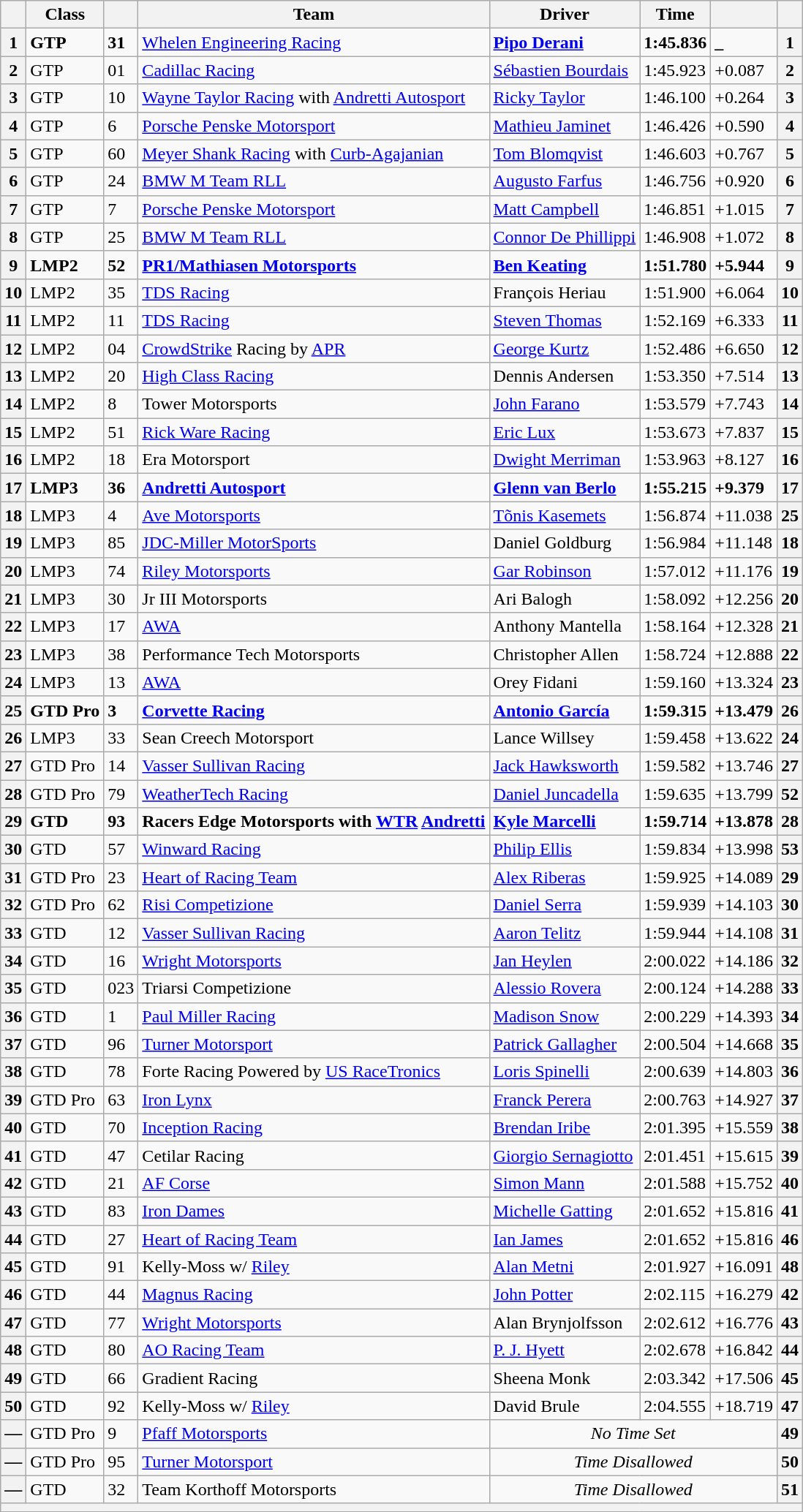<table class="wikitable">
<tr>
<th scope="col"></th>
<th scope="col">Class</th>
<th scope="col"></th>
<th scope="col">Team</th>
<th scope="col">Driver</th>
<th scope="col">Time</th>
<th scope="col"></th>
<th scope="col"></th>
</tr>
<tr>
<th scope="row">1</th>
<td><strong>GTP</strong></td>
<td><strong>31</strong></td>
<td> <a href='#'>Whelen Engineering Racing</a></td>
<td> <strong><a href='#'>Pipo Derani</a></strong></td>
<td><strong>1:45.836</strong></td>
<td><strong>_</strong></td>
<th><strong>1</strong></th>
</tr>
<tr>
<th scope="row">2</th>
<td>GTP</td>
<td>01</td>
<td> <a href='#'>Cadillac Racing</a></td>
<td> <a href='#'>Sébastien Bourdais</a></td>
<td>1:45.923</td>
<td>+0.087</td>
<th>2</th>
</tr>
<tr>
<th scope="row">3</th>
<td>GTP</td>
<td>10</td>
<td> <a href='#'>Wayne Taylor Racing</a> with <a href='#'>Andretti Autosport</a></td>
<td> <a href='#'>Ricky Taylor</a></td>
<td>1:46.100</td>
<td>+0.264</td>
<th>3</th>
</tr>
<tr>
<th scope="row">4</th>
<td>GTP</td>
<td>6</td>
<td> <a href='#'>Porsche Penske Motorsport</a></td>
<td> <a href='#'>Mathieu Jaminet</a></td>
<td>1:46.426</td>
<td>+0.590</td>
<th>4</th>
</tr>
<tr>
<th scope="row">5</th>
<td>GTP</td>
<td>60</td>
<td> <a href='#'>Meyer Shank Racing</a> with <a href='#'>Curb-Agajanian</a></td>
<td> <a href='#'>Tom Blomqvist</a></td>
<td>1:46.603</td>
<td>+0.767</td>
<th>5</th>
</tr>
<tr>
<th scope="row">6</th>
<td>GTP</td>
<td>24</td>
<td> <a href='#'>BMW M Team RLL</a></td>
<td> <a href='#'>Augusto Farfus</a></td>
<td>1:46.756</td>
<td>+0.920</td>
<th>6</th>
</tr>
<tr>
<th scope="row">7</th>
<td>GTP</td>
<td>7</td>
<td> <a href='#'>Porsche Penske Motorsport</a></td>
<td> <a href='#'>Matt Campbell</a></td>
<td>1:46.851</td>
<td>+1.015</td>
<th>7</th>
</tr>
<tr>
<th scope="row">8</th>
<td>GTP</td>
<td>25</td>
<td> <a href='#'>BMW M Team RLL</a></td>
<td> <a href='#'>Connor De Phillippi</a></td>
<td>1:46.908</td>
<td>+1.072</td>
<th>8</th>
</tr>
<tr>
<th scope="row">9</th>
<td><strong>LMP2</strong></td>
<td><strong>52</strong></td>
<td><strong> <a href='#'>PR1/Mathiasen Motorsports</a></strong></td>
<td> <strong><a href='#'>Ben Keating</a></strong></td>
<td><strong>1:51.780</strong></td>
<td><strong>+5.944</strong></td>
<th><strong>9</strong></th>
</tr>
<tr>
<th scope="row">10</th>
<td>LMP2</td>
<td>35</td>
<td> <a href='#'>TDS Racing</a></td>
<td> François Heriau</td>
<td>1:51.900</td>
<td>+6.064</td>
<th>10</th>
</tr>
<tr>
<th scope="row">11</th>
<td>LMP2</td>
<td>11</td>
<td> <a href='#'>TDS Racing</a></td>
<td> <a href='#'>Steven Thomas</a></td>
<td>1:52.169</td>
<td>+6.333</td>
<th>11</th>
</tr>
<tr>
<th scope="row">12</th>
<td>LMP2</td>
<td>04</td>
<td> <a href='#'>CrowdStrike</a> Racing by <a href='#'>APR</a></td>
<td> <a href='#'>George Kurtz</a></td>
<td>1:52.486</td>
<td>+6.650</td>
<th>12</th>
</tr>
<tr>
<th scope="row">13</th>
<td>LMP2</td>
<td>20</td>
<td> <a href='#'>High Class Racing</a></td>
<td> Dennis Andersen</td>
<td>1:53.350</td>
<td>+7.514</td>
<th>13</th>
</tr>
<tr>
<th scope="row">14</th>
<td>LMP2</td>
<td>8</td>
<td> Tower Motorsports</td>
<td> <a href='#'>John Farano</a></td>
<td>1:53.579</td>
<td>+7.743</td>
<th>14</th>
</tr>
<tr>
<th scope="row">15</th>
<td>LMP2</td>
<td>51</td>
<td> <a href='#'>Rick Ware Racing</a></td>
<td> <a href='#'>Eric Lux</a></td>
<td>1:53.673</td>
<td>+7.837</td>
<th>15</th>
</tr>
<tr>
<th scope="row">16</th>
<td>LMP2</td>
<td>18</td>
<td> Era Motorsport</td>
<td> <a href='#'>Dwight Merriman</a></td>
<td>1:53.963</td>
<td>+8.127</td>
<th>16</th>
</tr>
<tr>
<th scope="row">17</th>
<td><strong>LMP3</strong></td>
<td><strong>36</strong></td>
<td><strong> <a href='#'>Andretti Autosport</a></strong></td>
<td> <strong><a href='#'>Glenn van Berlo</a></strong></td>
<td><strong>1:55.215</strong></td>
<td><strong>+9.379</strong></td>
<th><strong>17</strong></th>
</tr>
<tr>
<th scope="row">18</th>
<td>LMP3</td>
<td>4</td>
<td> <a href='#'>Ave Motorsports</a></td>
<td> <a href='#'>Tõnis Kasemets</a></td>
<td>1:56.874</td>
<td>+11.038</td>
<th>25</th>
</tr>
<tr>
<th scope="row">19</th>
<td>LMP3</td>
<td>85</td>
<td> <a href='#'>JDC-Miller MotorSports</a></td>
<td> Daniel Goldburg</td>
<td>1:56.984</td>
<td>+11.148</td>
<th>18</th>
</tr>
<tr>
<th scope="row">20</th>
<td>LMP3</td>
<td>74</td>
<td> <a href='#'>Riley Motorsports</a></td>
<td> <a href='#'>Gar Robinson</a></td>
<td>1:57.012</td>
<td>+11.176</td>
<th>19</th>
</tr>
<tr>
<th scope="row">21</th>
<td>LMP3</td>
<td>30</td>
<td> Jr III Motorsports</td>
<td> Ari Balogh</td>
<td>1:58.092</td>
<td>+12.256</td>
<th>20</th>
</tr>
<tr>
<th scope="row">22</th>
<td>LMP3</td>
<td>17</td>
<td> <a href='#'>AWA</a></td>
<td> Anthony Mantella</td>
<td>1:58.164</td>
<td>+12.328</td>
<th>21</th>
</tr>
<tr>
<th scope="row">23</th>
<td>LMP3</td>
<td>38</td>
<td> Performance Tech Motorsports</td>
<td> Christopher Allen</td>
<td>1:58.724</td>
<td>+12.888</td>
<th>22</th>
</tr>
<tr>
<th scope="row">24</th>
<td>LMP3</td>
<td>13</td>
<td> <a href='#'>AWA</a></td>
<td> Orey Fidani</td>
<td>1:59.160</td>
<td>+13.324</td>
<th>23</th>
</tr>
<tr>
<th scope="row">25</th>
<td><strong>GTD Pro</strong></td>
<td><strong>3</strong></td>
<td><strong> <a href='#'>Corvette Racing</a></strong></td>
<td> <strong><a href='#'>Antonio García</a></strong></td>
<td><strong>1:59.315</strong></td>
<td><strong>+13.479</strong></td>
<th><strong>26</strong></th>
</tr>
<tr>
<th scope="row">26</th>
<td>LMP3</td>
<td>33</td>
<td> Sean Creech Motorsport</td>
<td> Lance Willsey</td>
<td>1:59.458</td>
<td>+13.622</td>
<th>24</th>
</tr>
<tr>
<th scope="row">27</th>
<td>GTD Pro</td>
<td>14</td>
<td> <a href='#'>Vasser Sullivan Racing</a></td>
<td> <a href='#'>Jack Hawksworth</a></td>
<td>1:59.582</td>
<td>+13.746</td>
<th>27</th>
</tr>
<tr>
<th scope="row">28</th>
<td>GTD Pro</td>
<td>79</td>
<td> <a href='#'>WeatherTech Racing</a></td>
<td> <a href='#'>Daniel Juncadella</a></td>
<td>1:59.635</td>
<td>+13.799</td>
<th>52</th>
</tr>
<tr>
<th scope="row">29</th>
<td><strong>GTD</strong></td>
<td><strong>93</strong></td>
<td><strong> Racers Edge Motorsports with <a href='#'>WTR</a> <a href='#'>Andretti</a></strong></td>
<td> <strong><a href='#'>Kyle Marcelli</a></strong></td>
<td><strong>1:59.714</strong></td>
<td><strong>+13.878</strong></td>
<th><strong>28</strong></th>
</tr>
<tr>
<th scope="row">30</th>
<td>GTD</td>
<td>57</td>
<td> <a href='#'>Winward Racing</a></td>
<td> <a href='#'>Philip Ellis</a></td>
<td>1:59.834</td>
<td>+13.998</td>
<th>53</th>
</tr>
<tr>
<th scope="row">31</th>
<td>GTD Pro</td>
<td>23</td>
<td> <a href='#'>Heart of Racing Team</a></td>
<td> <a href='#'>Alex Riberas</a></td>
<td>1:59.925</td>
<td>+14.089</td>
<th>29</th>
</tr>
<tr>
<th scope="row">32</th>
<td>GTD Pro</td>
<td>62</td>
<td> <a href='#'>Risi Competizione</a></td>
<td> <a href='#'>Daniel Serra</a></td>
<td>1:59.939</td>
<td>+14.103</td>
<th>30</th>
</tr>
<tr>
<th scope="row">33</th>
<td>GTD</td>
<td>12</td>
<td> <a href='#'>Vasser Sullivan Racing</a></td>
<td> <a href='#'>Aaron Telitz</a></td>
<td>1:59.944</td>
<td>+14.108</td>
<th>31</th>
</tr>
<tr>
<th scope="row">34</th>
<td>GTD</td>
<td>16</td>
<td> <a href='#'>Wright Motorsports</a></td>
<td> <a href='#'>Jan Heylen</a></td>
<td>2:00.022</td>
<td>+14.186</td>
<th>32</th>
</tr>
<tr>
<th scope="row">35</th>
<td>GTD</td>
<td>023</td>
<td> Triarsi Competizione</td>
<td> <a href='#'>Alessio Rovera</a></td>
<td>2:00.124</td>
<td>+14.288</td>
<th>33</th>
</tr>
<tr>
<th scope="row">36</th>
<td>GTD</td>
<td>1</td>
<td> <a href='#'>Paul Miller Racing</a></td>
<td> <a href='#'>Madison Snow</a></td>
<td>2:00.229</td>
<td>+14.393</td>
<th>34</th>
</tr>
<tr>
<th scope="row">37</th>
<td>GTD</td>
<td>96</td>
<td> <a href='#'>Turner Motorsport</a></td>
<td> <a href='#'>Patrick Gallagher</a></td>
<td>2:00.504</td>
<td>+14.668</td>
<th>35</th>
</tr>
<tr>
<th scope="row">38</th>
<td>GTD</td>
<td>78</td>
<td> Forte Racing Powered by <a href='#'>US RaceTronics</a></td>
<td> <a href='#'>Loris Spinelli</a></td>
<td>2:00.639</td>
<td>+14.803</td>
<th>36</th>
</tr>
<tr>
<th scope="row">39</th>
<td>GTD Pro</td>
<td>63</td>
<td> <a href='#'>Iron Lynx</a></td>
<td> <a href='#'>Franck Perera</a></td>
<td>2:00.763</td>
<td>+14.927</td>
<th>37</th>
</tr>
<tr>
<th scope="row">40</th>
<td>GTD</td>
<td>70</td>
<td> <a href='#'>Inception Racing</a></td>
<td> <a href='#'>Brendan Iribe</a></td>
<td>2:01.395</td>
<td>+15.559</td>
<th>38</th>
</tr>
<tr>
<th scope="row">41</th>
<td>GTD</td>
<td>47</td>
<td> Cetilar Racing</td>
<td> <a href='#'>Giorgio Sernagiotto</a></td>
<td>2:01.451</td>
<td>+15.615</td>
<th>39</th>
</tr>
<tr>
<th scope="row">42</th>
<td>GTD</td>
<td>21</td>
<td> <a href='#'>AF Corse</a></td>
<td> <a href='#'>Simon Mann</a></td>
<td>2:01.588</td>
<td>+15.752</td>
<th>40</th>
</tr>
<tr>
<th scope="row">43</th>
<td>GTD</td>
<td>83</td>
<td> <a href='#'>Iron Dames</a></td>
<td> <a href='#'>Michelle Gatting</a></td>
<td>2:01.652</td>
<td>+15.816</td>
<th>41</th>
</tr>
<tr>
<th scope="row">44</th>
<td>GTD</td>
<td>27</td>
<td> <a href='#'>Heart of Racing Team</a></td>
<td> <a href='#'>Ian James</a></td>
<td>2:01.652</td>
<td>+15.816</td>
<th>46</th>
</tr>
<tr>
<th scope="row">45</th>
<td>GTD</td>
<td>91</td>
<td> Kelly-Moss w/ <a href='#'>Riley</a></td>
<td> <a href='#'>Alan Metni</a></td>
<td>2:01.927</td>
<td>+16.091</td>
<th>48</th>
</tr>
<tr>
<th scope="row">46</th>
<td>GTD</td>
<td>44</td>
<td> <a href='#'>Magnus Racing</a></td>
<td> <a href='#'>John Potter</a></td>
<td>2:02.115</td>
<td>+16.279</td>
<th>42</th>
</tr>
<tr>
<th scope="row">47</th>
<td>GTD</td>
<td>77</td>
<td> <a href='#'>Wright Motorsports</a></td>
<td> Alan Brynjolfsson</td>
<td>2:02.612</td>
<td>+16.776</td>
<th>43</th>
</tr>
<tr>
<th scope="row">48</th>
<td>GTD</td>
<td>80</td>
<td> <a href='#'>AO Racing Team</a></td>
<td> <a href='#'>P. J. Hyett</a></td>
<td>2:02.678</td>
<td>+16.842</td>
<th>44</th>
</tr>
<tr>
<th scope="row">49</th>
<td>GTD</td>
<td>66</td>
<td> Gradient Racing</td>
<td> Sheena Monk</td>
<td>2:03.342</td>
<td>+17.506</td>
<th>45</th>
</tr>
<tr>
<th scope="row">50</th>
<td>GTD</td>
<td>92</td>
<td> Kelly-Moss w/ <a href='#'>Riley</a></td>
<td> David Brule</td>
<td>2:04.555</td>
<td>+18.719</td>
<th>47</th>
</tr>
<tr>
<th scope="row">—</th>
<td>GTD Pro</td>
<td>9</td>
<td> <a href='#'>Pfaff Motorsports</a></td>
<td colspan=3 align=center><em>No Time Set</em></td>
<th>49</th>
</tr>
<tr>
<th scope="row">—</th>
<td>GTD Pro</td>
<td>95</td>
<td> <a href='#'>Turner Motorsport</a></td>
<td colspan=3 align=center><em>Time Disallowed</em></td>
<th>50</th>
</tr>
<tr>
<th scope="row">—</th>
<td>GTD</td>
<td>32</td>
<td> Team Korthoff Motorsports</td>
<td colspan=3 align=center><em>Time Disallowed</em></td>
<th>51</th>
</tr>
<tr>
<th colspan=8> </th>
</tr>
<tr>
</tr>
</table>
